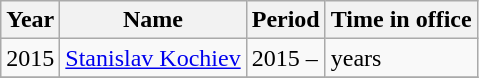<table class="wikitable sortable">
<tr>
<th>Year</th>
<th>Name</th>
<th class="unsortable">Period</th>
<th>Time in office</th>
</tr>
<tr>
<td>2015</td>
<td><a href='#'>Stanislav Kochiev</a></td>
<td>2015 –</td>
<td> years</td>
</tr>
<tr>
</tr>
</table>
